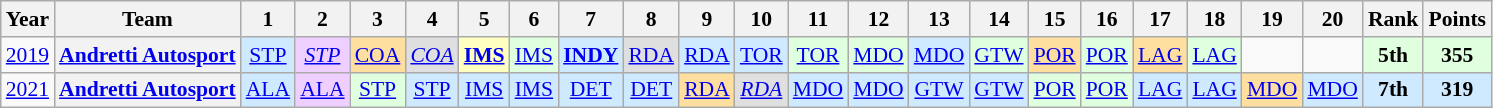<table class="wikitable" style="text-align:center; font-size:90%">
<tr>
<th>Year</th>
<th>Team</th>
<th>1</th>
<th>2</th>
<th>3</th>
<th>4</th>
<th>5</th>
<th>6</th>
<th>7</th>
<th>8</th>
<th>9</th>
<th>10</th>
<th>11</th>
<th>12</th>
<th>13</th>
<th>14</th>
<th>15</th>
<th>16</th>
<th>17</th>
<th>18</th>
<th>19</th>
<th>20</th>
<th>Rank</th>
<th>Points</th>
</tr>
<tr>
<td><a href='#'>2019</a></td>
<th><a href='#'>Andretti Autosport</a></th>
<td style="background:#CFEAFF;"><a href='#'>STP</a><br></td>
<td style="background:#EFCFFF;"><em><a href='#'>STP</a></em><br></td>
<td style="background:#FFDF9F;"><a href='#'>COA</a><br></td>
<td style="background:#DFDFDF;"><em><a href='#'>COA</a></em><br></td>
<td style="background:#FFFFBF;"><strong><a href='#'>IMS</a></strong><br></td>
<td style="background:#DFFFDF;"><a href='#'>IMS</a><br></td>
<td style="background:#CFEAFF;"><strong><a href='#'>INDY</a></strong><br></td>
<td style="background:#DFDFDF;"><a href='#'>RDA</a><br></td>
<td style="background:#CFEAFF;"><a href='#'>RDA</a><br></td>
<td style="background:#CFEAFF;"><a href='#'>TOR</a><br></td>
<td style="background:#DFFFDF;"><a href='#'>TOR</a><br></td>
<td style="background:#DFFFDF;"><a href='#'>MDO</a><br></td>
<td style="background:#CFEAFF;"><a href='#'>MDO</a><br></td>
<td style="background:#DFFFDF;"><a href='#'>GTW</a><br></td>
<td style="background:#FFDF9F;"><a href='#'>POR</a><br></td>
<td style="background:#DFFFDF;"><a href='#'>POR</a><br></td>
<td style="background:#FFDF9F;"><a href='#'>LAG</a><br></td>
<td style="background:#DFFFDF;"><a href='#'>LAG</a><br></td>
<td></td>
<td></td>
<th style="background:#DFFFDF;">5th</th>
<th style="background:#DFFFDF;">355</th>
</tr>
<tr>
<td><a href='#'>2021</a></td>
<th><a href='#'>Andretti Autosport</a></th>
<td style="background:#CFEAFF;"><a href='#'>ALA</a><br></td>
<td style="background:#EFCFFF;"><a href='#'>ALA</a><br></td>
<td style="background:#DFFFDF;"><a href='#'>STP</a><br></td>
<td style="background:#CFEAFF;"><a href='#'>STP</a><br></td>
<td style="background:#CFEAFF;"><a href='#'>IMS</a><br></td>
<td style="background:#CFEAFF;"><a href='#'>IMS</a><br></td>
<td style="background:#CFEAFF;"><a href='#'>DET</a><br></td>
<td style="background:#CFEAFF;"><a href='#'>DET</a><br></td>
<td style="background:#FFDF9F;"><a href='#'>RDA</a><br></td>
<td style="background:#DFDFDF;"><em><a href='#'>RDA</a></em><br></td>
<td style="background:#CFEAFF;"><a href='#'>MDO</a><br></td>
<td style="background:#CFEAFF;"><a href='#'>MDO</a><br></td>
<td style="background:#CFEAFF;"><a href='#'>GTW</a><br></td>
<td style="background:#CFEAFF;"><a href='#'>GTW</a><br></td>
<td style="background:#DFFFDF;"><a href='#'>POR</a><br></td>
<td style="background:#DFFFDF;"><a href='#'>POR</a><br></td>
<td style="background:#CFEAFF;"><a href='#'>LAG</a><br></td>
<td style="background:#CFEAFF;"><a href='#'>LAG</a><br></td>
<td style="background:#FFDF9F;"><a href='#'>MDO</a><br></td>
<td style="background:#CFEAFF;"><a href='#'>MDO</a><br></td>
<th style="background:#CFEAFF;">7th</th>
<th style="background:#CFEAFF;">319</th>
</tr>
</table>
